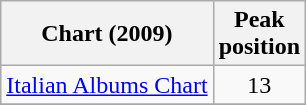<table class="wikitable">
<tr>
<th align="center">Chart (2009)</th>
<th align="center">Peak<br>position</th>
</tr>
<tr>
<td align="left"><a href='#'>Italian Albums Chart</a></td>
<td align="center">13</td>
</tr>
<tr>
</tr>
</table>
